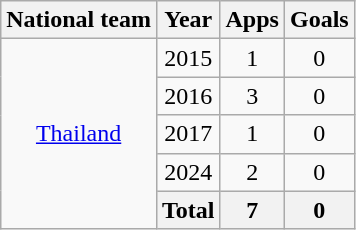<table class="wikitable" style="text-align:center">
<tr>
<th>National team</th>
<th>Year</th>
<th>Apps</th>
<th>Goals</th>
</tr>
<tr>
<td rowspan="8" valign="center"><a href='#'>Thailand</a></td>
<td>2015</td>
<td>1</td>
<td>0</td>
</tr>
<tr>
<td>2016</td>
<td>3</td>
<td>0</td>
</tr>
<tr>
<td>2017</td>
<td>1</td>
<td>0</td>
</tr>
<tr>
<td>2024</td>
<td>2</td>
<td>0</td>
</tr>
<tr>
<th>Total</th>
<th>7</th>
<th>0</th>
</tr>
</table>
